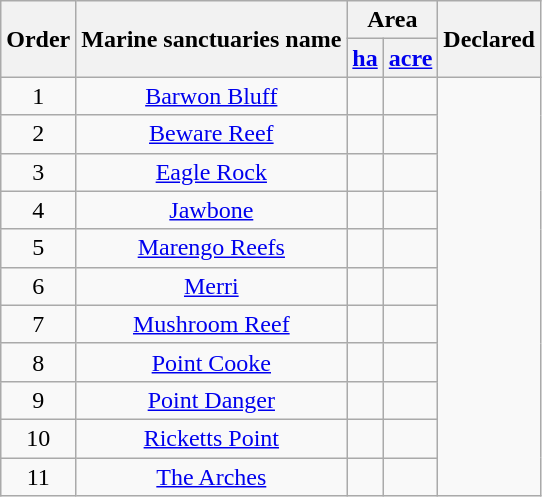<table class="wikitable sortable plainrowheaders" style="text-align:center;">
<tr>
<th scope="col" rowspan="2">Order</th>
<th scope="col" rowspan="2">Marine sanctuaries name</th>
<th scope="col" colspan="2">Area</th>
<th scope="col" rowspan="2">Declared<br></th>
</tr>
<tr>
<th scope="col"><a href='#'>ha</a></th>
<th scope="col"><a href='#'>acre</a></th>
</tr>
<tr>
<td scope="row">1</td>
<td><a href='#'>Barwon Bluff</a></td>
<td></td>
<td></td>
</tr>
<tr>
<td scope="row">2</td>
<td><a href='#'>Beware Reef</a></td>
<td></td>
<td></td>
</tr>
<tr>
<td scope="row">3</td>
<td><a href='#'>Eagle Rock</a></td>
<td></td>
<td></td>
</tr>
<tr>
<td scope="row">4</td>
<td><a href='#'>Jawbone</a></td>
<td></td>
<td></td>
</tr>
<tr>
<td scope="row">5</td>
<td><a href='#'>Marengo Reefs</a></td>
<td></td>
<td></td>
</tr>
<tr>
<td scope="row">6</td>
<td><a href='#'>Merri</a></td>
<td></td>
<td></td>
</tr>
<tr>
<td scope="row">7</td>
<td><a href='#'>Mushroom Reef</a></td>
<td></td>
<td></td>
</tr>
<tr>
<td scope="row">8</td>
<td><a href='#'>Point Cooke</a></td>
<td></td>
<td></td>
</tr>
<tr>
<td scope="row">9</td>
<td><a href='#'>Point Danger</a></td>
<td></td>
<td></td>
</tr>
<tr>
<td scope="row">10</td>
<td><a href='#'>Ricketts Point</a></td>
<td></td>
<td></td>
</tr>
<tr>
<td scope="row">11</td>
<td><a href='#'>The Arches</a></td>
<td></td>
<td></td>
</tr>
</table>
